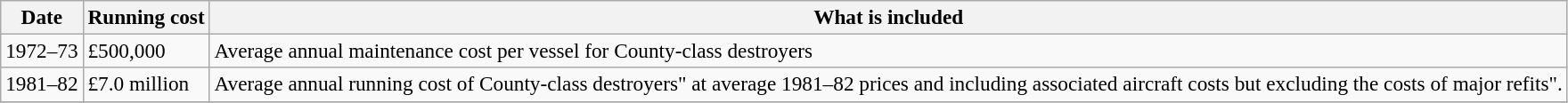<table class="wikitable" style="font-size:97%;">
<tr valign=top>
<th>Date</th>
<th>Running cost</th>
<th>What is included</th>
</tr>
<tr valign=top>
<td>1972–73</td>
<td>£500,000</td>
<td>Average annual maintenance cost per vessel for County-class destroyers</td>
</tr>
<tr valign=top>
<td>1981–82</td>
<td>£7.0 million</td>
<td>Average annual running cost of County-class destroyers" at average 1981–82 prices and including associated aircraft costs but excluding the costs of major refits".</td>
</tr>
<tr>
</tr>
</table>
